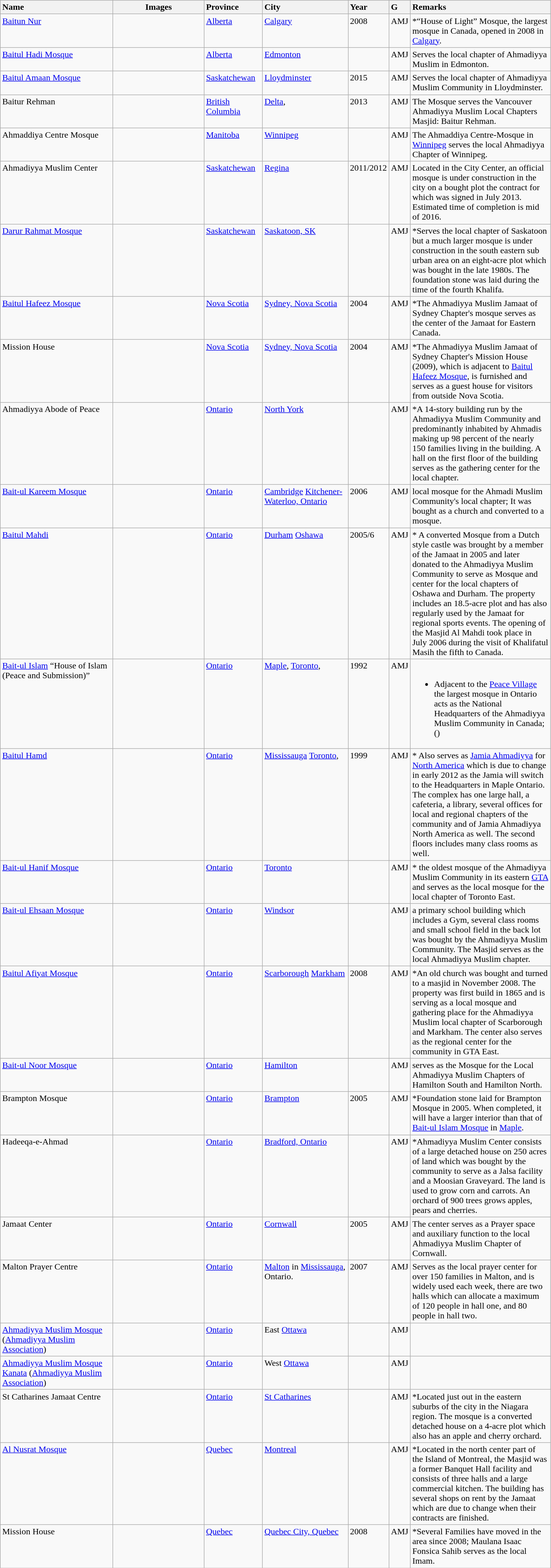<table class="wikitable sortable">
<tr>
<th style="text-align:left; width:200px;">Name</th>
<th style="text-align:center; width:160px;" class="unsortable">Images</th>
<th style="text-align:left; width:100px;">Province</th>
<th style="text-align:left; width:150px;">City</th>
<th style="text-align:left; width:050px;">Year</th>
<th style="text-align:left; width:030px;">G</th>
<th style="text-align:left; width:250px;" class="unsortable">Remarks</th>
</tr>
<tr valign=top>
<td><a href='#'>Baitun Nur</a></td>
<td></td>
<td><a href='#'>Alberta</a></td>
<td><a href='#'>Calgary</a></td>
<td>2008</td>
<td>AMJ</td>
<td>*“House of Light” Mosque, the largest mosque in Canada, opened in 2008 in <a href='#'>Calgary</a>.</td>
</tr>
<tr valign=top>
<td><a href='#'>Baitul Hadi Mosque</a></td>
<td></td>
<td><a href='#'>Alberta</a></td>
<td><a href='#'>Edmonton</a></td>
<td></td>
<td>AMJ</td>
<td>Serves the local chapter of Ahmadiyya Muslim in Edmonton.</td>
</tr>
<tr valign=top>
<td><a href='#'>Baitul Amaan Mosque</a></td>
<td></td>
<td><a href='#'>Saskatchewan</a></td>
<td><a href='#'>Lloydminster</a></td>
<td>2015</td>
<td>AMJ</td>
<td>Serves the local chapter of Ahmadiyya Muslim Community in Lloydminster.</td>
</tr>
<tr valign=top>
<td>Baitur Rehman</td>
<td></td>
<td><a href='#'>British Columbia</a></td>
<td><a href='#'>Delta</a>,</td>
<td>2013</td>
<td>AMJ</td>
<td>The Mosque serves the Vancouver Ahmadiyya Muslim Local Chapters Masjid: Baitur Rehman.</td>
</tr>
<tr valign=top>
<td>Ahmaddiya Centre Mosque</td>
<td></td>
<td><a href='#'>Manitoba</a></td>
<td><a href='#'>Winnipeg</a></td>
<td></td>
<td>AMJ</td>
<td>The Ahmaddiya Centre-Mosque in <a href='#'>Winnipeg</a> serves the local Ahmadiyya Chapter of Winnipeg.</td>
</tr>
<tr valign=top>
<td>Ahmadiyya Muslim Center</td>
<td></td>
<td><a href='#'>Saskatchewan</a></td>
<td><a href='#'>Regina</a></td>
<td>2011/2012</td>
<td>AMJ</td>
<td>Located in the City Center, an official mosque is under construction in the city on a bought plot the contract for which was signed in July 2013. Estimated time of completion is mid of 2016.</td>
</tr>
<tr valign=top>
<td><a href='#'>Darur Rahmat Mosque</a></td>
<td></td>
<td><a href='#'>Saskatchewan</a></td>
<td><a href='#'>Saskatoon, SK</a></td>
<td></td>
<td>AMJ</td>
<td>*Serves the local chapter of Saskatoon but a much larger mosque is under construction in the south eastern sub urban area on an eight-acre plot which was bought in the late 1980s. The foundation stone was laid during the time of the fourth Khalifa.</td>
</tr>
<tr valign=top>
<td><a href='#'>Baitul Hafeez Mosque</a></td>
<td></td>
<td><a href='#'>Nova Scotia</a></td>
<td><a href='#'>Sydney, Nova Scotia</a></td>
<td>2004</td>
<td>AMJ</td>
<td>*The Ahmadiyya Muslim Jamaat of Sydney Chapter's mosque serves as the center of the Jamaat for Eastern Canada.</td>
</tr>
<tr valign=top>
<td>Mission House</td>
<td></td>
<td><a href='#'>Nova Scotia</a></td>
<td><a href='#'>Sydney, Nova Scotia</a></td>
<td>2004</td>
<td>AMJ</td>
<td>*The Ahmadiyya Muslim Jamaat of Sydney Chapter's Mission House (2009), which is adjacent to <a href='#'>Baitul Hafeez Mosque</a>, is furnished and serves as a guest house for visitors from outside Nova Scotia.</td>
</tr>
<tr valign=top>
<td>Ahmadiyya Abode of Peace</td>
<td></td>
<td><a href='#'>Ontario</a></td>
<td><a href='#'>North York</a></td>
<td></td>
<td>AMJ</td>
<td>*A 14-story building run by the Ahmadiyya Muslim Community and predominantly inhabited by Ahmadis making up 98 percent of the nearly 150 families living in the building. A hall on the first floor of the building serves as the gathering center for the local chapter.</td>
</tr>
<tr valign=top>
<td><a href='#'>Bait-ul Kareem Mosque</a></td>
<td></td>
<td><a href='#'>Ontario</a></td>
<td><a href='#'>Cambridge</a> <a href='#'>Kitchener-Waterloo, Ontario</a></td>
<td>2006</td>
<td>AMJ</td>
<td>local mosque for the Ahmadi Muslim Community's local chapter; It was bought as a church and converted to a mosque.</td>
</tr>
<tr valign=top>
<td><a href='#'>Baitul Mahdi</a></td>
<td></td>
<td><a href='#'>Ontario</a></td>
<td><a href='#'>Durham</a> <a href='#'>Oshawa</a></td>
<td>2005/6</td>
<td>AMJ</td>
<td>* A converted Mosque from a Dutch style castle was brought by a member of the Jamaat in 2005 and later donated to the Ahmadiyya Muslim Community to serve as Mosque and center for the local chapters of Oshawa and Durham. The property includes an 18.5-acre plot and has also regularly used by the Jamaat for regional sports events. The opening of the Masjid Al Mahdi took place in July 2006 during the visit of Khalifatul Masih the fifth to Canada.</td>
</tr>
<tr valign=top>
<td><a href='#'>Bait-ul Islam</a> “House of Islam (Peace and Submission)”</td>
<td></td>
<td><a href='#'>Ontario</a></td>
<td><a href='#'>Maple</a>, <a href='#'>Toronto</a>,</td>
<td>1992</td>
<td>AMJ</td>
<td><br><ul><li>Adjacent to the <a href='#'>Peace Village</a> the largest mosque in Ontario acts as the National Headquarters of the Ahmadiyya Muslim Community in Canada; ()</li></ul></td>
</tr>
<tr valign=top>
<td><a href='#'>Baitul Hamd</a></td>
<td></td>
<td><a href='#'>Ontario</a></td>
<td><a href='#'>Mississauga</a> <a href='#'>Toronto</a>,</td>
<td>1999</td>
<td>AMJ</td>
<td>* Also serves as <a href='#'>Jamia Ahmadiyya</a> for <a href='#'>North America</a> which is due to change in early 2012 as the Jamia will switch to the Headquarters in Maple Ontario. The complex has one large hall, a cafeteria, a library, several offices for local and regional chapters of the community and of Jamia Ahmadiyya North America as well. The second floors includes many class rooms as well.</td>
</tr>
<tr valign=top>
<td><a href='#'>Bait-ul Hanif Mosque</a></td>
<td></td>
<td><a href='#'>Ontario</a></td>
<td><a href='#'>Toronto</a></td>
<td></td>
<td>AMJ</td>
<td>* the oldest mosque of the Ahmadiyya Muslim Community in its eastern <a href='#'>GTA</a> and serves as the local mosque for the local chapter of Toronto East.</td>
</tr>
<tr valign=top>
<td><a href='#'>Bait-ul Ehsaan Mosque</a></td>
<td></td>
<td><a href='#'>Ontario</a></td>
<td><a href='#'>Windsor</a></td>
<td></td>
<td>AMJ</td>
<td>a primary school building which includes a Gym, several class rooms and small school field in the back lot was bought by the Ahmadiyya Muslim Community. The Masjid serves as the local Ahmadiyya Muslim chapter.</td>
</tr>
<tr valign=top>
<td><a href='#'>Baitul Afiyat Mosque</a></td>
<td></td>
<td><a href='#'>Ontario</a></td>
<td><a href='#'>Scarborough</a> <a href='#'>Markham</a></td>
<td>2008</td>
<td>AMJ</td>
<td>*An old church was bought and turned to a masjid in November 2008. The property was first build in 1865 and is serving as a local mosque and gathering place for the Ahmadiyya Muslim local chapter of Scarborough and Markham. The center also serves as the regional center for the community in GTA East.</td>
</tr>
<tr valign=top>
<td><a href='#'>Bait-ul Noor Mosque</a></td>
<td></td>
<td><a href='#'>Ontario</a></td>
<td><a href='#'>Hamilton</a></td>
<td></td>
<td>AMJ</td>
<td>serves as the Mosque for the Local Ahmadiyya Muslim Chapters of Hamilton South and Hamilton North.</td>
</tr>
<tr valign=top>
<td>Brampton Mosque</td>
<td></td>
<td><a href='#'>Ontario</a></td>
<td><a href='#'>Brampton</a></td>
<td>2005</td>
<td>AMJ</td>
<td>*Foundation stone laid for Brampton Mosque in 2005. When completed, it will have a larger interior than that of <a href='#'>Bait-ul Islam Mosque</a> in <a href='#'>Maple</a>.</td>
</tr>
<tr valign=top>
<td>Hadeeqa-e-Ahmad</td>
<td></td>
<td><a href='#'>Ontario</a></td>
<td><a href='#'>Bradford, Ontario</a></td>
<td></td>
<td>AMJ</td>
<td>*Ahmadiyya Muslim Center consists of a large detached house on 250 acres of land which was bought by the community to serve as a Jalsa facility and a Moosian Graveyard. The land is used to grow corn and carrots. An orchard of 900 trees grows apples, pears and cherries.</td>
</tr>
<tr valign=top>
<td>Jamaat Center</td>
<td></td>
<td><a href='#'>Ontario</a></td>
<td><a href='#'>Cornwall</a></td>
<td>2005</td>
<td>AMJ</td>
<td>The center serves as a Prayer space and auxiliary function to the local Ahmadiyya Muslim Chapter of Cornwall.</td>
</tr>
<tr valign=top>
<td>Malton Prayer Centre</td>
<td></td>
<td><a href='#'>Ontario</a></td>
<td><a href='#'>Malton</a> in <a href='#'>Mississauga</a>, Ontario.</td>
<td>2007</td>
<td>AMJ</td>
<td>Serves as the local prayer center for over 150 families in Malton, and is widely used each week, there are two halls which can allocate a maximum of 120 people in hall one, and 80 people in hall two.</td>
</tr>
<tr valign=top>
<td><a href='#'>Ahmadiyya Muslim Mosque</a> (<a href='#'>Ahmadiyya Muslim Association</a>)</td>
<td></td>
<td><a href='#'>Ontario</a></td>
<td>East <a href='#'>Ottawa</a></td>
<td></td>
<td>AMJ</td>
<td></td>
</tr>
<tr valign=top>
<td><a href='#'>Ahmadiyya Muslim Mosque Kanata</a> (<a href='#'>Ahmadiyya Muslim Association</a>)</td>
<td></td>
<td><a href='#'>Ontario</a></td>
<td>West <a href='#'>Ottawa</a></td>
<td></td>
<td>AMJ</td>
<td></td>
</tr>
<tr valign=top>
<td>St Catharines Jamaat Centre</td>
<td></td>
<td><a href='#'>Ontario</a></td>
<td><a href='#'>St Catharines</a></td>
<td></td>
<td>AMJ</td>
<td>*Located just out in the eastern suburbs of the city in the Niagara region. The mosque is a converted detached house on a 4-acre plot which also has an apple and cherry orchard.</td>
</tr>
<tr valign=top>
<td><a href='#'>Al Nusrat Mosque</a></td>
<td></td>
<td><a href='#'>Quebec</a></td>
<td><a href='#'>Montreal</a></td>
<td></td>
<td>AMJ</td>
<td>*Located in the north center part of the Island of Montreal, the Masjid was a former Banquet Hall facility and consists of three halls and a large commercial kitchen. The building has several shops on rent by the Jamaat which are due to change when their contracts are finished.</td>
</tr>
<tr valign=top>
<td>Mission House</td>
<td></td>
<td><a href='#'>Quebec</a></td>
<td><a href='#'>Quebec City, Quebec</a></td>
<td>2008</td>
<td>AMJ</td>
<td>*Several Families have moved in the area since 2008; Maulana Isaac Fonsica Sahib serves as the local Imam.</td>
</tr>
</table>
